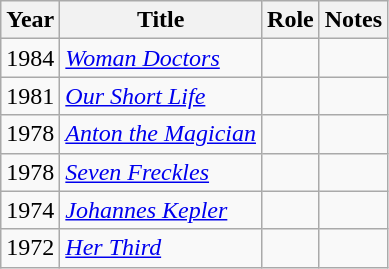<table class="wikitable sortable">
<tr>
<th>Year</th>
<th>Title</th>
<th>Role</th>
<th class="unsortable">Notes</th>
</tr>
<tr>
<td>1984</td>
<td><em><a href='#'>Woman Doctors</a></em></td>
<td></td>
<td></td>
</tr>
<tr>
<td>1981</td>
<td><em><a href='#'>Our Short Life</a></em></td>
<td></td>
<td></td>
</tr>
<tr>
<td>1978</td>
<td><em><a href='#'>Anton the Magician</a></em></td>
<td></td>
<td></td>
</tr>
<tr>
<td>1978</td>
<td><em><a href='#'>Seven Freckles</a></em></td>
<td></td>
<td></td>
</tr>
<tr>
<td>1974</td>
<td><em><a href='#'>Johannes Kepler</a></em></td>
<td></td>
<td></td>
</tr>
<tr>
<td>1972</td>
<td><em><a href='#'>Her Third</a></em></td>
<td></td>
<td></td>
</tr>
</table>
